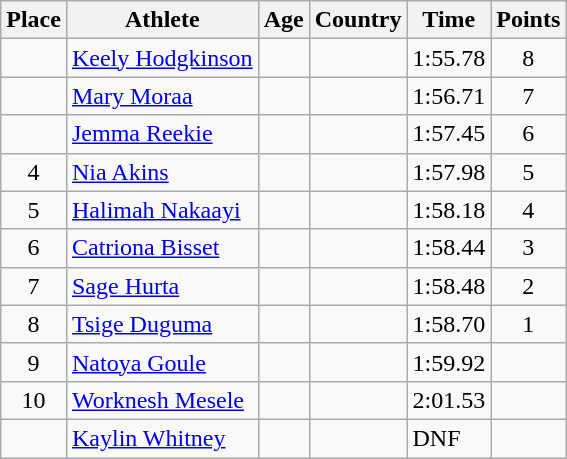<table class="wikitable mw-datatable sortable">
<tr>
<th>Place</th>
<th>Athlete</th>
<th>Age</th>
<th>Country</th>
<th>Time</th>
<th>Points</th>
</tr>
<tr>
<td align=center></td>
<td><a href='#'>Keely Hodgkinson</a></td>
<td></td>
<td></td>
<td>1:55.78</td>
<td align=center>8</td>
</tr>
<tr>
<td align=center></td>
<td><a href='#'>Mary Moraa</a></td>
<td></td>
<td></td>
<td>1:56.71</td>
<td align=center>7</td>
</tr>
<tr>
<td align=center></td>
<td><a href='#'>Jemma Reekie</a></td>
<td></td>
<td></td>
<td>1:57.45</td>
<td align=center>6</td>
</tr>
<tr>
<td align=center>4</td>
<td><a href='#'>Nia Akins</a></td>
<td></td>
<td></td>
<td>1:57.98</td>
<td align=center>5</td>
</tr>
<tr>
<td align=center>5</td>
<td><a href='#'>Halimah Nakaayi</a></td>
<td></td>
<td></td>
<td>1:58.18</td>
<td align=center>4</td>
</tr>
<tr>
<td align=center>6</td>
<td><a href='#'>Catriona Bisset</a></td>
<td></td>
<td></td>
<td>1:58.44</td>
<td align=center>3</td>
</tr>
<tr>
<td align=center>7</td>
<td><a href='#'>Sage Hurta</a></td>
<td></td>
<td></td>
<td>1:58.48</td>
<td align=center>2</td>
</tr>
<tr>
<td align=center>8</td>
<td><a href='#'>Tsige Duguma</a></td>
<td></td>
<td></td>
<td>1:58.70</td>
<td align=center>1</td>
</tr>
<tr>
<td align=center>9</td>
<td><a href='#'>Natoya Goule</a></td>
<td></td>
<td></td>
<td>1:59.92</td>
<td align=center></td>
</tr>
<tr>
<td align=center>10</td>
<td><a href='#'>Worknesh Mesele</a></td>
<td></td>
<td></td>
<td>2:01.53</td>
<td align=center></td>
</tr>
<tr>
<td align=center></td>
<td><a href='#'>Kaylin Whitney</a></td>
<td></td>
<td></td>
<td>DNF</td>
<td align=center></td>
</tr>
</table>
